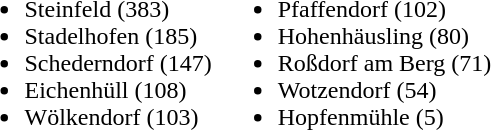<table>
<tr>
<td valign="top"><br><ul><li>Steinfeld (383)</li><li>Stadelhofen (185)</li><li>Schederndorf (147)</li><li>Eichenhüll (108)</li><li>Wölkendorf (103)</li></ul></td>
<td valign="top"><br><ul><li>Pfaffendorf (102)</li><li>Hohenhäusling (80)</li><li>Roßdorf am Berg (71)</li><li>Wotzendorf (54)</li><li>Hopfenmühle (5)</li></ul></td>
</tr>
</table>
